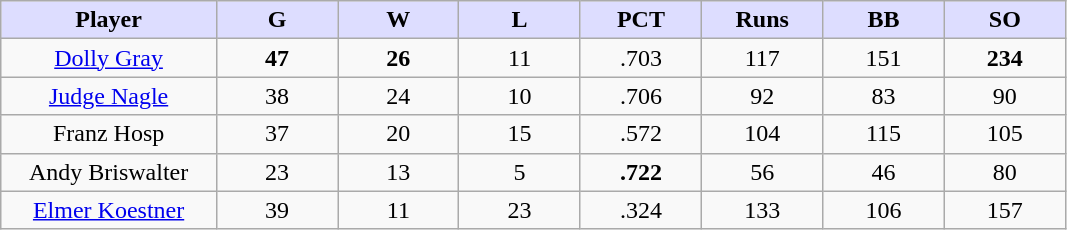<table class="wikitable sortable">
<tr>
<th style="background:#ddf; width:16%;">Player</th>
<th style="background:#ddf; width:9%;">G</th>
<th style="background:#ddf; width:9%;">W</th>
<th style="background:#ddf; width:9%;">L</th>
<th style="background:#ddf; width:9%;">PCT</th>
<th style="background:#ddf; width:9%;">Runs</th>
<th style="background:#ddf; width:9%;">BB</th>
<th style="background:#ddf; width:9%;">SO</th>
</tr>
<tr style="text-align:center;">
<td><a href='#'>Dolly Gray</a></td>
<td><strong>47</strong></td>
<td><strong>26</strong></td>
<td>11</td>
<td>.703</td>
<td>117</td>
<td>151</td>
<td><strong>234</strong></td>
</tr>
<tr style="text-align:center;">
<td><a href='#'>Judge Nagle</a></td>
<td>38</td>
<td>24</td>
<td>10</td>
<td>.706</td>
<td>92</td>
<td>83</td>
<td>90</td>
</tr>
<tr style="text-align:center;">
<td>Franz Hosp</td>
<td>37</td>
<td>20</td>
<td>15</td>
<td>.572</td>
<td>104</td>
<td>115</td>
<td>105</td>
</tr>
<tr style="text-align:center;">
<td>Andy Briswalter</td>
<td>23</td>
<td>13</td>
<td>5</td>
<td><strong>.722</strong></td>
<td>56</td>
<td>46</td>
<td>80</td>
</tr>
<tr style="text-align:center;">
<td><a href='#'>Elmer Koestner</a></td>
<td>39</td>
<td>11</td>
<td>23</td>
<td>.324</td>
<td>133</td>
<td>106</td>
<td>157</td>
</tr>
</table>
